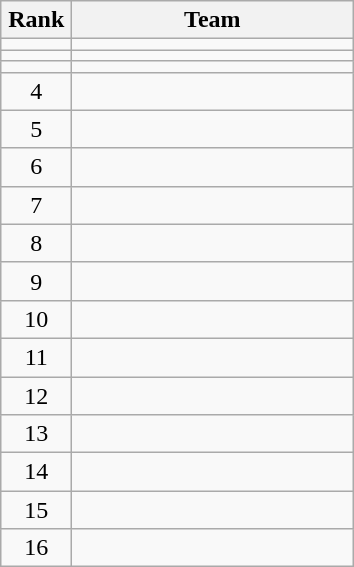<table class="wikitable" style="text-align:center;">
<tr>
<th width=40>Rank</th>
<th width=180>Team</th>
</tr>
<tr>
<td></td>
<td style="text-align:left;"></td>
</tr>
<tr>
<td></td>
<td style="text-align:left;"></td>
</tr>
<tr>
<td></td>
<td style="text-align:left;"></td>
</tr>
<tr>
<td>4</td>
<td style="text-align:left;"></td>
</tr>
<tr>
<td>5</td>
<td style="text-align:left;"></td>
</tr>
<tr>
<td>6</td>
<td style="text-align:left;"></td>
</tr>
<tr>
<td>7</td>
<td style="text-align:left;"></td>
</tr>
<tr>
<td>8</td>
<td style="text-align:left;"></td>
</tr>
<tr>
<td>9</td>
<td style="text-align:left;"></td>
</tr>
<tr>
<td>10</td>
<td style="text-align:left;"></td>
</tr>
<tr>
<td>11</td>
<td style="text-align:left;"></td>
</tr>
<tr>
<td>12</td>
<td style="text-align:left;"></td>
</tr>
<tr>
<td>13</td>
<td style="text-align:left;"></td>
</tr>
<tr>
<td>14</td>
<td style="text-align:left;"></td>
</tr>
<tr>
<td>15</td>
<td style="text-align:left;"></td>
</tr>
<tr>
<td>16</td>
<td style="text-align:left;"></td>
</tr>
</table>
